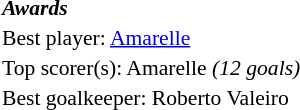<table width=100% cellspacing=1 style="font-size: 90%;">
<tr>
<td><strong><em>Awards</em></strong></td>
</tr>
<tr>
<td>Best player:  <a href='#'>Amarelle</a></td>
</tr>
<tr>
<td colspan=4>Top scorer(s):  Amarelle <em>(12 goals)</em></td>
</tr>
<tr>
<td>Best goalkeeper:  Roberto Valeiro</td>
</tr>
</table>
